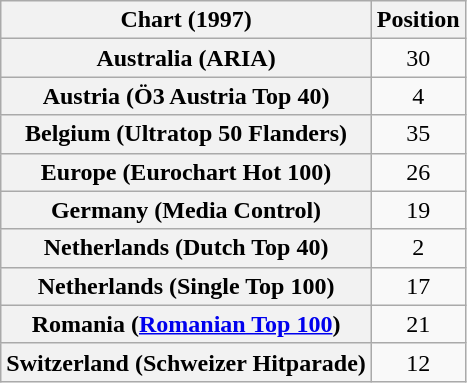<table class="wikitable sortable plainrowheaders" style="text-align:center">
<tr>
<th>Chart (1997)</th>
<th>Position</th>
</tr>
<tr>
<th scope="row">Australia (ARIA)</th>
<td>30</td>
</tr>
<tr>
<th scope="row">Austria (Ö3 Austria Top 40)</th>
<td>4</td>
</tr>
<tr>
<th scope="row">Belgium (Ultratop 50 Flanders)</th>
<td>35</td>
</tr>
<tr>
<th scope="row">Europe (Eurochart Hot 100)</th>
<td>26</td>
</tr>
<tr>
<th scope="row">Germany (Media Control)</th>
<td>19</td>
</tr>
<tr>
<th scope="row">Netherlands (Dutch Top 40)</th>
<td>2</td>
</tr>
<tr>
<th scope="row">Netherlands (Single Top 100)</th>
<td>17</td>
</tr>
<tr>
<th scope="row">Romania (<a href='#'>Romanian Top 100</a>)</th>
<td>21</td>
</tr>
<tr>
<th scope="row">Switzerland (Schweizer Hitparade)</th>
<td>12</td>
</tr>
</table>
